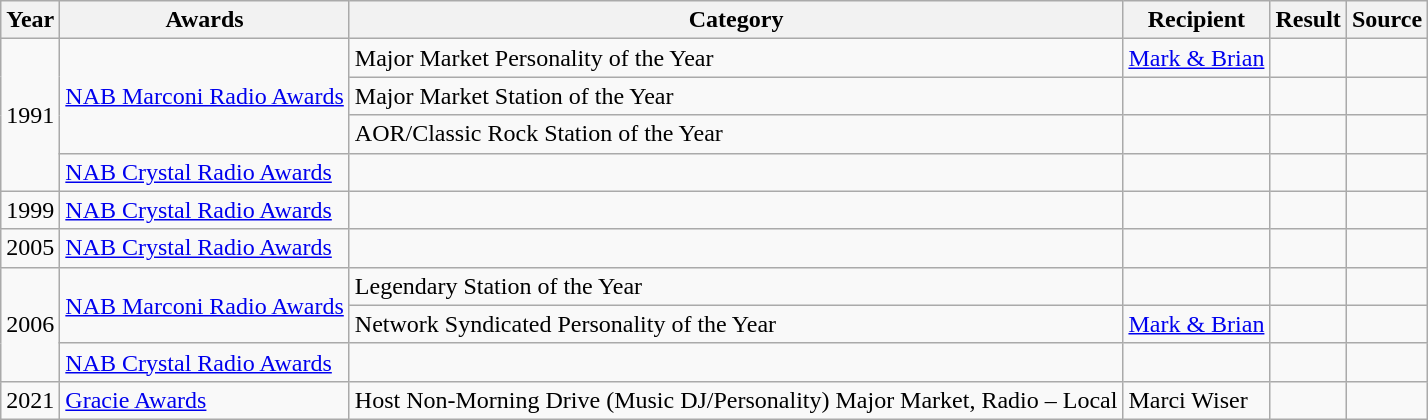<table class="wikitable">
<tr>
<th>Year</th>
<th>Awards</th>
<th>Category</th>
<th>Recipient</th>
<th>Result</th>
<th>Source</th>
</tr>
<tr>
<td rowspan="4">1991</td>
<td rowspan="3"><a href='#'>NAB Marconi Radio Awards</a></td>
<td>Major Market Personality of the Year</td>
<td><a href='#'>Mark & Brian</a></td>
<td></td>
<td></td>
</tr>
<tr>
<td>Major Market Station of the Year</td>
<td></td>
<td></td>
<td></td>
</tr>
<tr>
<td>AOR/Classic Rock Station of the Year</td>
<td></td>
<td></td>
<td></td>
</tr>
<tr>
<td rowspan="1"><a href='#'>NAB Crystal Radio Awards</a></td>
<td></td>
<td></td>
<td></td>
<td></td>
</tr>
<tr>
<td rowspan="1">1999</td>
<td rowspan="1"><a href='#'>NAB Crystal Radio Awards</a></td>
<td></td>
<td></td>
<td></td>
<td></td>
</tr>
<tr>
<td rowspan="1">2005</td>
<td rowspan="1"><a href='#'>NAB Crystal Radio Awards</a></td>
<td></td>
<td></td>
<td></td>
<td></td>
</tr>
<tr>
<td rowspan="3">2006</td>
<td rowspan="2"><a href='#'>NAB Marconi Radio Awards</a></td>
<td>Legendary Station of the Year</td>
<td></td>
<td></td>
<td></td>
</tr>
<tr>
<td>Network Syndicated Personality of the Year</td>
<td><a href='#'>Mark & Brian</a></td>
<td></td>
<td></td>
</tr>
<tr>
<td rowspan="1"><a href='#'>NAB Crystal Radio Awards</a></td>
<td></td>
<td></td>
<td></td>
<td></td>
</tr>
<tr>
<td rowspan="1">2021</td>
<td rowspan="1"><a href='#'>Gracie Awards</a></td>
<td>Host Non-Morning Drive (Music DJ/Personality) Major Market, Radio – Local</td>
<td>Marci Wiser</td>
<td></td>
<td></td>
</tr>
</table>
